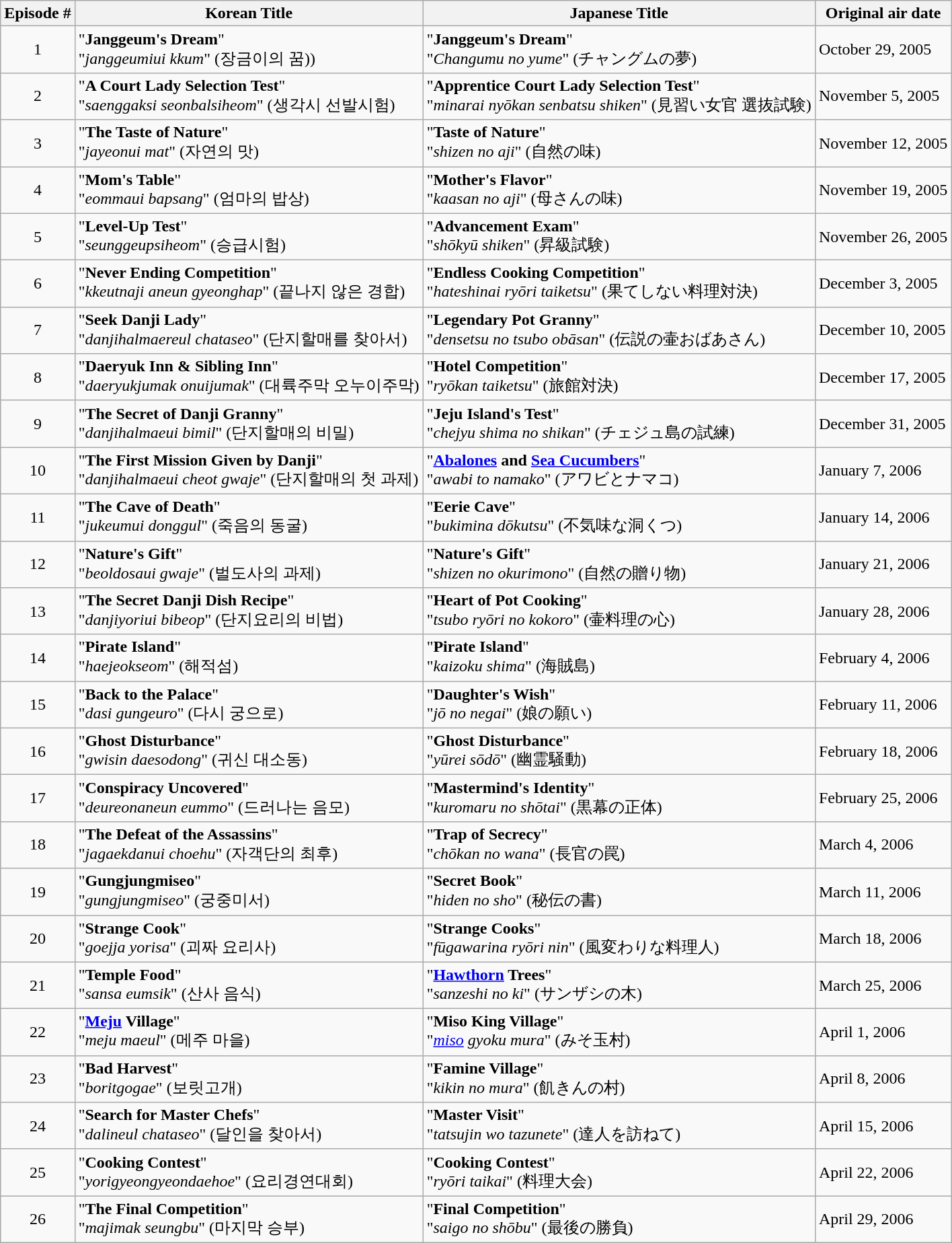<table class="wikitable">
<tr>
<th>Episode #</th>
<th>Korean Title</th>
<th>Japanese Title</th>
<th>Original air date</th>
</tr>
<tr>
<td align="center">1</td>
<td>"<strong>Janggeum's Dream</strong>"<br>"<em>janggeumiui kkum</em>" (장금이의 꿈))</td>
<td>"<strong>Janggeum's Dream</strong>"<br>"<em>Changumu no yume</em>" (チャングムの夢)</td>
<td>October 29, 2005</td>
</tr>
<tr>
<td align="center">2</td>
<td>"<strong>A Court Lady Selection Test</strong>"<br>"<em>saenggaksi seonbalsiheom</em>" (생각시 선발시험)</td>
<td>"<strong>Apprentice Court Lady Selection Test</strong>"<br>"<em>minarai nyōkan senbatsu shiken</em>" (見習い女官 選抜試験)</td>
<td>November 5, 2005</td>
</tr>
<tr>
<td align="center">3</td>
<td>"<strong>The Taste of Nature</strong>"<br>"<em>jayeonui mat</em>" (자연의 맛)</td>
<td>"<strong>Taste of Nature</strong>"<br>"<em>shizen no aji</em>" (自然の味)</td>
<td>November 12, 2005</td>
</tr>
<tr>
<td align="center">4</td>
<td>"<strong>Mom's Table</strong>"<br>"<em>eommaui bapsang</em>" (엄마의 밥상)</td>
<td>"<strong>Mother's Flavor</strong>"<br>"<em>kaasan no aji</em>" (母さんの味)</td>
<td>November 19, 2005</td>
</tr>
<tr>
<td align="center">5</td>
<td>"<strong>Level-Up Test</strong>"<br>"<em>seunggeupsiheom</em>" (승급시험)</td>
<td>"<strong>Advancement Exam</strong>"<br>"<em>shōkyū shiken</em>" (昇級試験)</td>
<td>November 26, 2005</td>
</tr>
<tr>
<td align="center">6</td>
<td>"<strong>Never Ending Competition</strong>"<br>"<em>kkeutnaji aneun gyeonghap</em>" (끝나지 않은 경합)</td>
<td>"<strong>Endless Cooking Competition</strong>"<br>"<em>hateshinai ryōri taiketsu</em>" (果てしない料理対決)</td>
<td>December 3, 2005</td>
</tr>
<tr>
<td align="center">7</td>
<td>"<strong>Seek Danji Lady</strong>"<br>"<em>danjihalmaereul chataseo</em>" (단지할매를 찾아서)</td>
<td>"<strong>Legendary Pot Granny</strong>"<br>"<em>densetsu no tsubo obāsan</em>" (伝説の壷おばあさん)</td>
<td>December 10, 2005</td>
</tr>
<tr>
<td align="center">8</td>
<td>"<strong>Daeryuk Inn & Sibling Inn</strong>"<br>"<em>daeryukjumak onuijumak</em>" (대륙주막 오누이주막)</td>
<td>"<strong>Hotel Competition</strong>"<br>"<em>ryōkan taiketsu</em>" (旅館対決)</td>
<td>December 17, 2005</td>
</tr>
<tr>
<td align="center">9</td>
<td>"<strong>The Secret of Danji Granny</strong>"<br>"<em>danjihalmaeui bimil</em>" (단지할매의 비밀)</td>
<td>"<strong>Jeju Island's Test</strong>"<br>"<em>chejyu shima no shikan</em>" (チェジュ島の試練)</td>
<td>December 31, 2005</td>
</tr>
<tr>
<td align="center">10</td>
<td>"<strong>The First Mission Given by Danji</strong>"<br>"<em>danjihalmaeui cheot gwaje</em>" (단지할매의 첫 과제)</td>
<td>"<strong><a href='#'>Abalones</a> and <a href='#'>Sea Cucumbers</a></strong>"<br>"<em>awabi to namako</em>" (アワビとナマコ)</td>
<td>January 7, 2006</td>
</tr>
<tr>
<td align="center">11</td>
<td>"<strong>The Cave of Death</strong>"<br>"<em>jukeumui donggul</em>" (죽음의 동굴)</td>
<td>"<strong>Eerie Cave</strong>"<br>"<em>bukimina dōkutsu</em>" (不気味な洞くつ)</td>
<td>January 14, 2006</td>
</tr>
<tr>
<td align="center">12</td>
<td>"<strong>Nature's Gift</strong>"<br>"<em>beoldosaui gwaje</em>" (벌도사의 과제)</td>
<td>"<strong>Nature's Gift</strong>"<br>"<em>shizen no okurimono</em>" (自然の贈り物)</td>
<td>January 21, 2006</td>
</tr>
<tr>
<td align="center">13</td>
<td>"<strong>The Secret Danji Dish Recipe</strong>"<br>"<em>danjiyoriui bibeop</em>" (단지요리의 비법)</td>
<td>"<strong>Heart of Pot Cooking</strong>"<br>"<em>tsubo ryōri no kokoro</em>" (壷料理の心)</td>
<td>January 28, 2006</td>
</tr>
<tr>
<td align="center">14</td>
<td>"<strong>Pirate Island</strong>"<br>"<em>haejeokseom</em>" (해적섬)</td>
<td>"<strong>Pirate Island</strong>"<br>"<em>kaizoku shima</em>" (海賊島)</td>
<td>February 4, 2006</td>
</tr>
<tr>
<td align="center">15</td>
<td>"<strong>Back to the Palace</strong>"<br>"<em>dasi gungeuro</em>" (다시 궁으로)</td>
<td>"<strong>Daughter's Wish</strong>"<br>"<em>jō no negai</em>" (娘の願い)</td>
<td>February 11, 2006</td>
</tr>
<tr>
<td align="center">16</td>
<td>"<strong>Ghost Disturbance</strong>"<br>"<em>gwisin daesodong</em>" (귀신 대소동)</td>
<td>"<strong>Ghost Disturbance</strong>"<br>"<em>yūrei sōdō</em>" (幽霊騒動)</td>
<td>February 18, 2006</td>
</tr>
<tr>
<td align="center">17</td>
<td>"<strong>Conspiracy Uncovered</strong>"<br>"<em>deureonaneun eummo</em>" (드러나는 음모)</td>
<td>"<strong>Mastermind's Identity</strong>"<br>"<em>kuromaru no shōtai</em>" (黒幕の正体)</td>
<td>February 25, 2006</td>
</tr>
<tr>
<td align="center">18</td>
<td>"<strong>The Defeat of the Assassins</strong>"<br>"<em>jagaekdanui choehu</em>" (자객단의 최후)</td>
<td>"<strong>Trap of Secrecy</strong>"<br>"<em>chōkan no wana</em>" (長官の罠)</td>
<td>March 4, 2006</td>
</tr>
<tr>
<td align="center">19</td>
<td>"<strong>Gungjungmiseo</strong>"<br>"<em>gungjungmiseo</em>" (궁중미서)</td>
<td>"<strong>Secret Book</strong>"<br>"<em>hiden no sho</em>" (秘伝の書)</td>
<td>March 11, 2006</td>
</tr>
<tr>
<td align="center">20</td>
<td>"<strong>Strange Cook</strong>"<br>"<em>goejja yorisa</em>" (괴짜 요리사)</td>
<td>"<strong>Strange Cooks</strong>"<br>"<em>fūgawarina ryōri nin</em>" (風変わりな料理人)</td>
<td>March 18, 2006</td>
</tr>
<tr>
<td align="center">21</td>
<td>"<strong>Temple Food</strong>"<br>"<em>sansa eumsik</em>" (산사 음식)</td>
<td>"<strong><a href='#'>Hawthorn</a> Trees</strong>"<br>"<em>sanzeshi no ki</em>" (サンザシの木)</td>
<td>March 25, 2006</td>
</tr>
<tr>
<td align="center">22</td>
<td>"<strong><a href='#'>Meju</a> Village</strong>"<br>"<em>meju maeul</em>" (메주 마을)</td>
<td>"<strong>Miso King Village</strong>"<br>"<em><a href='#'>miso</a> gyoku mura</em>" (みそ玉村)</td>
<td>April 1, 2006</td>
</tr>
<tr>
<td align="center">23</td>
<td>"<strong>Bad Harvest</strong>"<br>"<em>boritgogae</em>" (보릿고개)</td>
<td>"<strong>Famine Village</strong>"<br>"<em>kikin no mura</em>" (飢きんの村)</td>
<td>April 8, 2006</td>
</tr>
<tr>
<td align="center">24</td>
<td>"<strong>Search for Master Chefs</strong>"<br>"<em>dalineul chataseo</em>" (달인을 찾아서)</td>
<td>"<strong>Master Visit</strong>"<br>"<em>tatsujin wo tazunete</em>" (達人を訪ねて)</td>
<td>April 15, 2006</td>
</tr>
<tr>
<td align="center">25</td>
<td>"<strong>Cooking Contest</strong>"<br>"<em>yorigyeongyeondaehoe</em>" (요리경연대회)</td>
<td>"<strong>Cooking Contest</strong>"<br>"<em>ryōri taikai</em>" (料理大会)</td>
<td>April 22, 2006</td>
</tr>
<tr>
<td align="center">26</td>
<td>"<strong>The Final Competition</strong>"<br>"<em>majimak seungbu</em>" (마지막 승부)</td>
<td>"<strong>Final Competition</strong>"<br>"<em>saigo no shōbu</em>" (最後の勝負)</td>
<td>April 29, 2006</td>
</tr>
</table>
